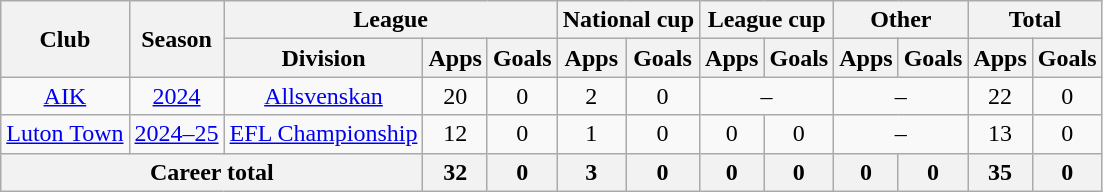<table class="wikitable" style="text-align:center">
<tr>
<th rowspan=2>Club</th>
<th rowspan=2>Season</th>
<th colspan=3>League</th>
<th colspan=2>National cup</th>
<th colspan=2>League cup</th>
<th colspan="2">Other</th>
<th colspan="2">Total</th>
</tr>
<tr>
<th>Division</th>
<th>Apps</th>
<th>Goals</th>
<th>Apps</th>
<th>Goals</th>
<th>Apps</th>
<th>Goals</th>
<th>Apps</th>
<th>Goals</th>
<th>Apps</th>
<th>Goals</th>
</tr>
<tr>
<td><a href='#'>AIK</a></td>
<td><a href='#'>2024</a></td>
<td><a href='#'>Allsvenskan</a></td>
<td>20</td>
<td>0</td>
<td>2</td>
<td>0</td>
<td colspan="2">–</td>
<td colspan="2">–</td>
<td>22</td>
<td>0</td>
</tr>
<tr>
<td><a href='#'>Luton Town</a></td>
<td><a href='#'>2024–25</a></td>
<td><a href='#'>EFL Championship</a></td>
<td>12</td>
<td>0</td>
<td>1</td>
<td>0</td>
<td>0</td>
<td>0</td>
<td colspan="2">–</td>
<td>13</td>
<td>0</td>
</tr>
<tr>
<th colspan="3">Career total</th>
<th>32</th>
<th>0</th>
<th>3</th>
<th>0</th>
<th>0</th>
<th>0</th>
<th>0</th>
<th>0</th>
<th>35</th>
<th>0</th>
</tr>
</table>
